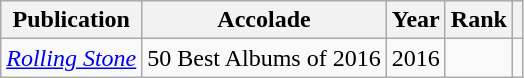<table class="sortable wikitable">
<tr>
<th>Publication</th>
<th>Accolade</th>
<th>Year</th>
<th>Rank</th>
<th class="unsortable"></th>
</tr>
<tr>
<td><em><a href='#'>Rolling Stone</a></em></td>
<td>50 Best Albums of 2016</td>
<td>2016</td>
<td></td>
<td></td>
</tr>
</table>
